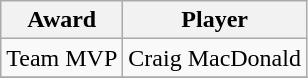<table class="wikitable">
<tr>
<th>Award</th>
<th>Player</th>
</tr>
<tr>
<td>Team MVP</td>
<td>Craig MacDonald</td>
</tr>
<tr>
</tr>
</table>
